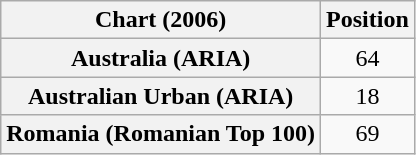<table class="wikitable sortable plainrowheaders" style="text-align:center">
<tr>
<th>Chart (2006)</th>
<th>Position</th>
</tr>
<tr>
<th scope="row">Australia (ARIA)</th>
<td>64</td>
</tr>
<tr>
<th scope="row">Australian Urban (ARIA)</th>
<td>18</td>
</tr>
<tr>
<th scope="row">Romania (Romanian Top 100)</th>
<td>69</td>
</tr>
</table>
